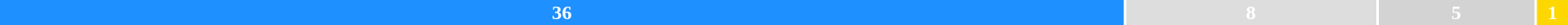<table style="width:100%; text-align:center;">
<tr style="color:white;">
<td style="background:dodgerblue; width:72%;"><strong>36</strong></td>
<td style="background:#DDDDDD; width:16%;"><strong>8</strong></td>
<td style="background:#d3d3d3; width:10%;"><strong>5</strong></td>
<td style="background:#ffd700; width:2%;"><strong>1</strong></td>
</tr>
<tr>
<td></td>
<td><span><strong></strong></span></td>
<td></td>
<td><span></span></td>
</tr>
</table>
